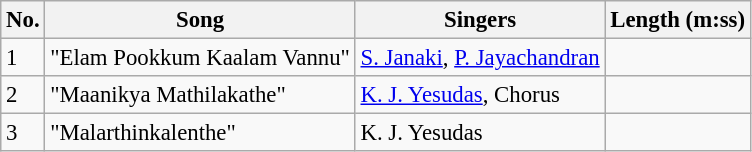<table class="wikitable" style="font-size:95%;">
<tr>
<th>No.</th>
<th>Song</th>
<th>Singers</th>
<th>Length (m:ss)</th>
</tr>
<tr>
<td>1</td>
<td>"Elam Pookkum Kaalam Vannu"</td>
<td><a href='#'>S. Janaki</a>, <a href='#'>P. Jayachandran</a></td>
<td></td>
</tr>
<tr>
<td>2</td>
<td>"Maanikya Mathilakathe"</td>
<td><a href='#'>K. J. Yesudas</a>, Chorus</td>
<td></td>
</tr>
<tr>
<td>3</td>
<td>"Malarthinkalenthe"</td>
<td>K. J. Yesudas</td>
<td></td>
</tr>
</table>
